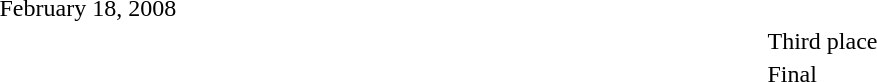<table>
<tr>
<th width=200></th>
<th width=100></th>
<th width=200></th>
</tr>
<tr>
<td colspan=3>February 18, 2008</td>
</tr>
<tr>
<td align=right></td>
<td align=center></td>
<td></td>
<td>Third place</td>
</tr>
<tr>
<td align=right></td>
<td align=center></td>
<td></td>
<td>Final</td>
</tr>
</table>
